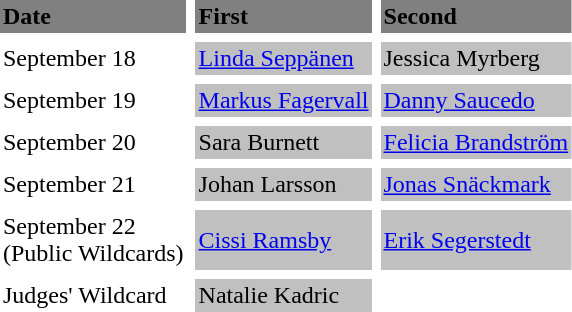<table cellpadding=2 cellspacing=6>
<tr bgcolor=#808080>
<td><strong>Date</strong></td>
<td><strong>First</strong></td>
<td><strong>Second</strong></td>
</tr>
<tr>
<td>September 18</td>
<td bgcolor="#C0C0C0"><a href='#'>Linda Seppänen</a></td>
<td bgcolor="#C0C0C0">Jessica Myrberg</td>
</tr>
<tr>
<td>September 19</td>
<td bgcolor="#C0C0C0"><a href='#'>Markus Fagervall</a></td>
<td bgcolor="#C0C0C0"><a href='#'>Danny Saucedo</a></td>
</tr>
<tr>
<td>September 20</td>
<td bgcolor="#C0C0C0">Sara Burnett</td>
<td bgcolor="#C0C0C0"><a href='#'>Felicia Brandström</a></td>
</tr>
<tr>
<td>September 21</td>
<td bgcolor="#C0C0C0">Johan Larsson</td>
<td bgcolor="#C0C0C0"><a href='#'>Jonas Snäckmark</a></td>
</tr>
<tr>
<td>September 22<br>(Public Wildcards)</td>
<td bgcolor="#C0C0C0"><a href='#'>Cissi Ramsby</a></td>
<td bgcolor="#C0C0C0"><a href='#'>Erik Segerstedt</a></td>
</tr>
<tr>
<td>Judges' Wildcard</td>
<td bgcolor="#C0C0C0">Natalie Kadric</td>
<td></td>
</tr>
</table>
